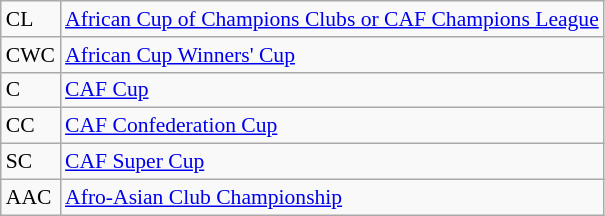<table class="wikitable" style="font-size:90%;">
<tr>
<td>CL</td>
<td><a href='#'>African Cup of Champions Clubs or CAF Champions League</a></td>
</tr>
<tr>
<td>CWC</td>
<td><a href='#'>African Cup Winners' Cup</a></td>
</tr>
<tr>
<td>C</td>
<td><a href='#'>CAF Cup</a></td>
</tr>
<tr>
<td>CC</td>
<td><a href='#'>CAF Confederation Cup</a></td>
</tr>
<tr>
<td>SC</td>
<td><a href='#'>CAF Super Cup</a></td>
</tr>
<tr>
<td>AAC</td>
<td><a href='#'>Afro-Asian Club Championship</a></td>
</tr>
</table>
